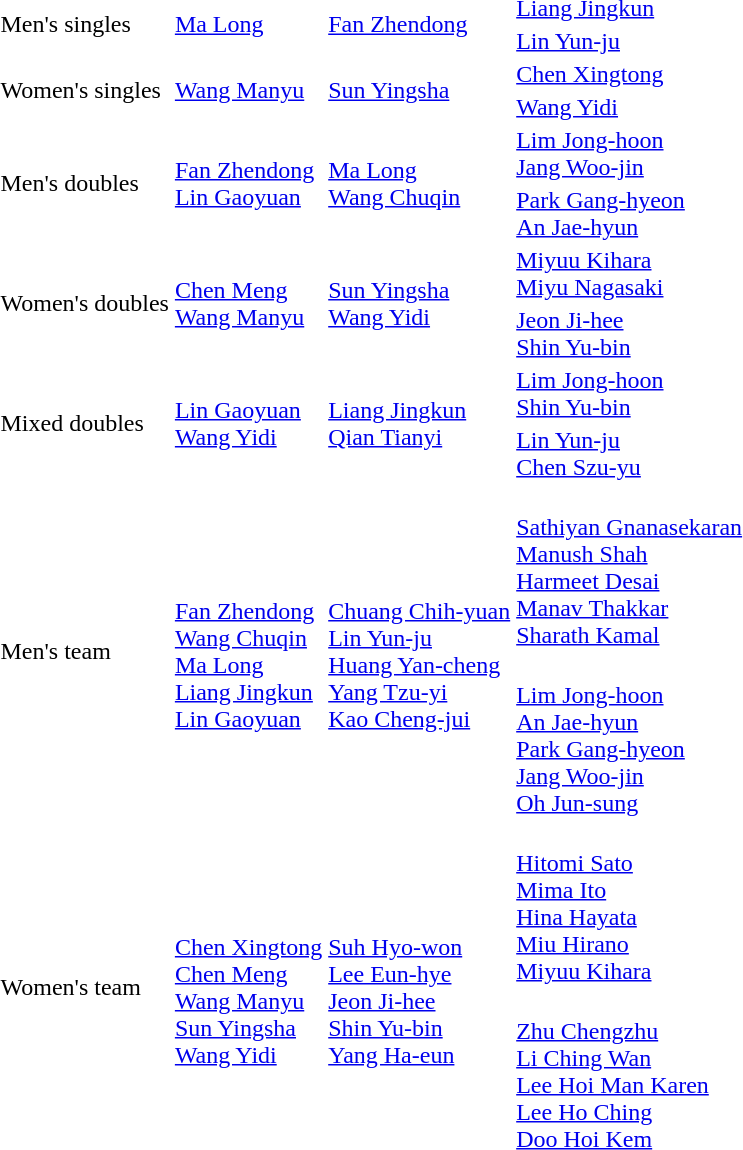<table>
<tr>
<td rowspan=2>Men's singles<br></td>
<td rowspan=2>  <a href='#'>Ma Long</a></td>
<td rowspan=2>  <a href='#'>Fan Zhendong</a></td>
<td> <a href='#'>Liang Jingkun</a></td>
</tr>
<tr>
<td> <a href='#'>Lin Yun-ju</a></td>
</tr>
<tr>
<td rowspan=2>Women's singles<br></td>
<td rowspan=2> <a href='#'>Wang Manyu</a></td>
<td rowspan=2> <a href='#'>Sun Yingsha</a></td>
<td> <a href='#'>Chen Xingtong</a></td>
</tr>
<tr>
<td> <a href='#'>Wang Yidi</a></td>
</tr>
<tr>
<td rowspan=2>Men's doubles<br></td>
<td rowspan=2> <a href='#'>Fan Zhendong</a> <br> <a href='#'>Lin Gaoyuan</a></td>
<td rowspan=2> <a href='#'>Ma Long</a> <br> <a href='#'>Wang Chuqin</a></td>
<td> <a href='#'>Lim Jong-hoon</a><br> <a href='#'>Jang Woo-jin</a></td>
</tr>
<tr>
<td> <a href='#'>Park Gang-hyeon</a><br> <a href='#'>An Jae-hyun</a></td>
</tr>
<tr>
<td rowspan=2>Women's doubles<br></td>
<td rowspan=2> <a href='#'>Chen Meng</a><br>  <a href='#'>Wang Manyu</a></td>
<td rowspan=2> <a href='#'>Sun Yingsha</a><br>  <a href='#'>Wang Yidi</a></td>
<td> <a href='#'>Miyuu Kihara</a><br> <a href='#'>Miyu Nagasaki</a></td>
</tr>
<tr>
<td> <a href='#'>Jeon Ji-hee</a><br> <a href='#'>Shin Yu-bin</a></td>
</tr>
<tr>
<td rowspan=2>Mixed doubles<br></td>
<td rowspan=2> <a href='#'>Lin Gaoyuan</a> <br> <a href='#'>Wang Yidi</a></td>
<td rowspan=2> <a href='#'>Liang Jingkun</a> <br> <a href='#'>Qian Tianyi</a></td>
<td> <a href='#'>Lim Jong-hoon</a><br> <a href='#'>Shin Yu-bin</a></td>
</tr>
<tr>
<td> <a href='#'>Lin Yun-ju</a><br> <a href='#'>Chen Szu-yu</a></td>
</tr>
<tr>
<td rowspan=2>Men's team<br></td>
<td rowspan=2><br><a href='#'>Fan Zhendong</a><br><a href='#'>Wang Chuqin</a><br><a href='#'>Ma Long</a><br><a href='#'>Liang Jingkun</a><br><a href='#'>Lin Gaoyuan</a></td>
<td rowspan=2><br><a href='#'>Chuang Chih-yuan</a><br><a href='#'>Lin Yun-ju</a><br><a href='#'>Huang Yan-cheng</a><br><a href='#'>Yang Tzu-yi</a><br><a href='#'>Kao Cheng-jui</a></td>
<td><br><a href='#'>Sathiyan Gnanasekaran</a><br><a href='#'>Manush Shah</a><br><a href='#'>Harmeet Desai</a><br><a href='#'>Manav Thakkar</a><br><a href='#'>Sharath Kamal</a></td>
</tr>
<tr>
<td><br><a href='#'>Lim Jong-hoon</a><br><a href='#'>An Jae-hyun</a><br><a href='#'>Park Gang-hyeon</a><br><a href='#'>Jang Woo-jin</a><br><a href='#'>Oh Jun-sung</a></td>
</tr>
<tr>
<td rowspan=2>Women's team<br></td>
<td rowspan=2><br><a href='#'>Chen Xingtong</a><br><a href='#'>Chen Meng</a><br><a href='#'>Wang Manyu</a><br><a href='#'>Sun Yingsha</a><br><a href='#'>Wang Yidi</a></td>
<td rowspan=2><br><a href='#'>Suh Hyo-won</a><br><a href='#'>Lee Eun-hye</a><br><a href='#'>Jeon Ji-hee</a><br><a href='#'>Shin Yu-bin</a><br><a href='#'>Yang Ha-eun</a></td>
<td><br><a href='#'>Hitomi Sato</a><br><a href='#'>Mima Ito</a><br><a href='#'>Hina Hayata</a><br><a href='#'>Miu Hirano</a><br><a href='#'>Miyuu Kihara</a></td>
</tr>
<tr>
<td><br><a href='#'>Zhu Chengzhu</a><br><a href='#'>Li Ching Wan</a><br><a href='#'>Lee Hoi Man Karen</a><br><a href='#'>Lee Ho Ching</a><br><a href='#'>Doo Hoi Kem</a></td>
</tr>
</table>
